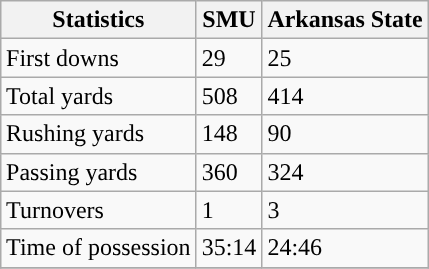<table class="wikitable" style="float: right;">
<tr>
<th>Statistics</th>
<th>SMU</th>
<th>Arkansas State</th>
</tr>
<tr>
<td>First downs</td>
<td>29</td>
<td>25</td>
</tr>
<tr>
<td>Total yards</td>
<td>508</td>
<td>414</td>
</tr>
<tr>
<td>Rushing yards</td>
<td>148</td>
<td>90</td>
</tr>
<tr>
<td>Passing yards</td>
<td>360</td>
<td>324</td>
</tr>
<tr>
<td>Turnovers</td>
<td>1</td>
<td>3</td>
</tr>
<tr>
<td>Time of possession</td>
<td>35:14</td>
<td>24:46</td>
</tr>
<tr>
</tr>
</table>
